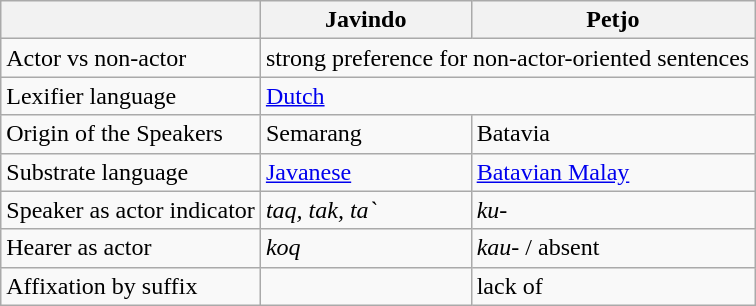<table class="wikitable">
<tr>
<th></th>
<th>Javindo</th>
<th>Petjo</th>
</tr>
<tr>
<td>Actor vs non-actor</td>
<td colspan="2">strong preference for non-actor-oriented sentences</td>
</tr>
<tr>
<td>Lexifier language</td>
<td colspan="2"><a href='#'>Dutch</a></td>
</tr>
<tr>
<td>Origin of the Speakers</td>
<td>Semarang</td>
<td>Batavia</td>
</tr>
<tr>
<td>Substrate language</td>
<td><a href='#'>Javanese</a></td>
<td><a href='#'>Batavian Malay</a></td>
</tr>
<tr>
<td>Speaker as actor indicator</td>
<td><em>taq, tak, ta`</em></td>
<td><em>ku-</em></td>
</tr>
<tr>
<td>Hearer as actor</td>
<td><em>koq</em></td>
<td><em>kau-</em> / absent</td>
</tr>
<tr>
<td>Affixation by suffix</td>
<td></td>
<td>lack of</td>
</tr>
</table>
